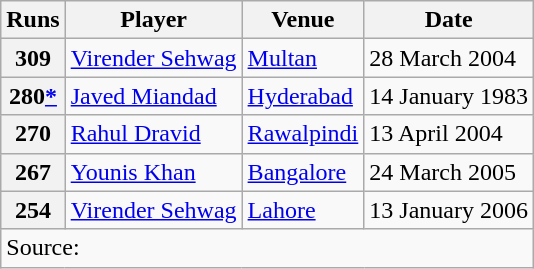<table class="wikitable">
<tr>
<th align="center"><strong>Runs</strong></th>
<th align="center"><strong>Player</strong></th>
<th align="center"><strong>Venue</strong></th>
<th align="center"><strong>Date</strong></th>
</tr>
<tr>
<th>309</th>
<td> <a href='#'>Virender Sehwag</a></td>
<td><a href='#'>Multan</a></td>
<td>28 March 2004</td>
</tr>
<tr>
<th>280<a href='#'>*</a></th>
<td> <a href='#'>Javed Miandad</a></td>
<td><a href='#'>Hyderabad</a></td>
<td>14 January 1983</td>
</tr>
<tr>
<th>270</th>
<td> <a href='#'>Rahul Dravid</a></td>
<td><a href='#'>Rawalpindi</a></td>
<td>13 April 2004</td>
</tr>
<tr>
<th>267</th>
<td> <a href='#'>Younis Khan</a></td>
<td><a href='#'>Bangalore</a></td>
<td>24 March 2005</td>
</tr>
<tr>
<th>254</th>
<td> <a href='#'>Virender Sehwag</a></td>
<td><a href='#'>Lahore</a></td>
<td>13 January 2006</td>
</tr>
<tr>
<td colspan="4">Source:</td>
</tr>
</table>
